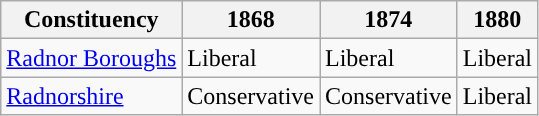<table class="wikitable">
<tr>
<th>Constituency</th>
<th>1868</th>
<th>1874</th>
<th>1880</th>
</tr>
<tr>
<td><a href='#'>Radnor Boroughs</a></td>
<td>Liberal</td>
<td>Liberal</td>
<td>Liberal</td>
</tr>
<tr>
<td><a href='#'>Radnorshire</a></td>
<td>Conservative</td>
<td>Conservative</td>
<td>Liberal</td>
</tr>
</table>
